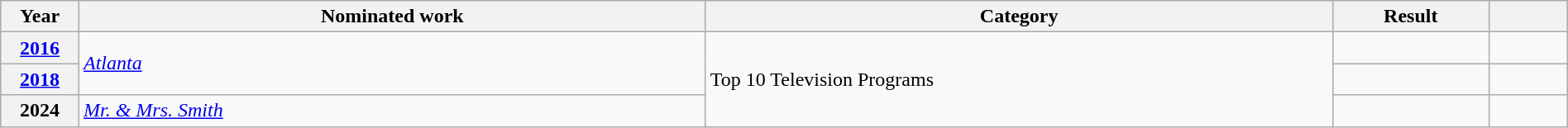<table class="wikitable plainrowheaders" style="width:100%;">
<tr>
<th scope="col" style="width:5%;">Year</th>
<th scope="col" style="width:40%;">Nominated work</th>
<th scope="col" style="width:40%;">Category</th>
<th scope="col" style="width:10%;">Result</th>
<th scope="col" style="width:5%;"></th>
</tr>
<tr>
<th scope="row" style="text-align:center;"><a href='#'>2016</a></th>
<td rowspan="2"><em><a href='#'>Atlanta</a></em></td>
<td rowspan="3">Top 10 Television Programs</td>
<td></td>
<td style="text-align:center;"></td>
</tr>
<tr>
<th scope="row" style="text-align:center;"><a href='#'>2018</a></th>
<td></td>
<td style="text-align:center;"></td>
</tr>
<tr>
<th scope="row" style="text-align:center;">2024</th>
<td><em><a href='#'>Mr. & Mrs. Smith</a></em></td>
<td></td>
<td style="text-align:center;"></td>
</tr>
</table>
